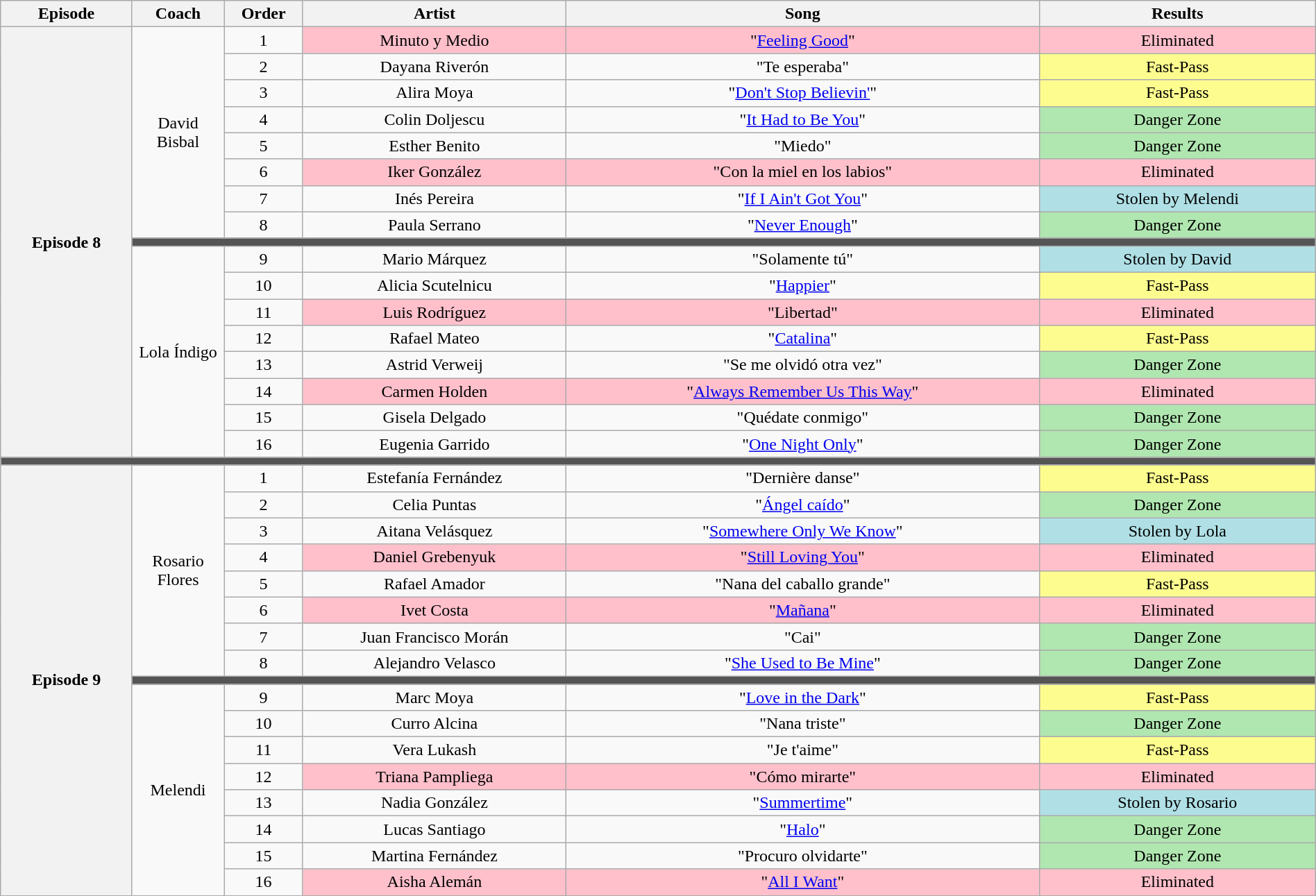<table class="wikitable" style="text-align: center; width:100%">
<tr>
<th style="width:10%">Episode</th>
<th style="width:07%">Coach</th>
<th style="width:06%">Order</th>
<th style="width:20%">Artist</th>
<th style="width:36%">Song</th>
<th style="width:21%">Results</th>
</tr>
<tr>
<th rowspan="17">Episode 8<br></th>
<td rowspan="8">David Bisbal</td>
<td>1</td>
<td style="background:pink">Minuto y Medio</td>
<td style="background:pink">"<a href='#'>Feeling Good</a>"</td>
<td style="background:pink">Eliminated</td>
</tr>
<tr>
<td>2</td>
<td>Dayana Riverón</td>
<td>"Te esperaba"</td>
<td style="background:#fdfc8f">Fast-Pass</td>
</tr>
<tr>
<td>3</td>
<td>Alira Moya</td>
<td>"<a href='#'>Don't Stop Believin'</a>"</td>
<td style="background:#fdfc8f">Fast-Pass</td>
</tr>
<tr>
<td>4</td>
<td>Colin Doljescu</td>
<td>"<a href='#'>It Had to Be You</a>"</td>
<td style="background:#b0e6b0">Danger Zone</td>
</tr>
<tr>
<td>5</td>
<td>Esther Benito</td>
<td>"Miedo"</td>
<td style="background:#b0e6b0">Danger Zone</td>
</tr>
<tr>
<td>6</td>
<td style="background:pink">Iker González</td>
<td style="background:pink">"Con la miel en los labios"</td>
<td style="background:pink">Eliminated</td>
</tr>
<tr>
<td>7</td>
<td>Inés Pereira</td>
<td>"<a href='#'>If I Ain't Got You</a>"</td>
<td style="background:#b0e0e6">Stolen by Melendi</td>
</tr>
<tr>
<td>8</td>
<td>Paula Serrano</td>
<td>"<a href='#'>Never Enough</a>"</td>
<td style="background:#b0e6b0">Danger Zone</td>
</tr>
<tr>
<td colspan="5" style="background:#555"></td>
</tr>
<tr>
<td rowspan="8">Lola Índigo</td>
<td>9</td>
<td>Mario Márquez</td>
<td>"Solamente tú"</td>
<td style="background:#b0e0e6">Stolen by David</td>
</tr>
<tr>
<td>10</td>
<td>Alicia Scutelnicu</td>
<td>"<a href='#'>Happier</a>"</td>
<td style="background:#fdfc8f">Fast-Pass</td>
</tr>
<tr>
<td>11</td>
<td style="background:pink">Luis Rodríguez</td>
<td style="background:pink">"Libertad"</td>
<td style="background:pink">Eliminated</td>
</tr>
<tr>
<td>12</td>
<td>Rafael Mateo</td>
<td>"<a href='#'>Catalina</a>"</td>
<td style="background:#fdfc8f">Fast-Pass</td>
</tr>
<tr>
<td>13</td>
<td>Astrid Verweij</td>
<td>"Se me olvidó otra vez"</td>
<td style="background:#b0e6b0">Danger Zone</td>
</tr>
<tr>
<td>14</td>
<td style="background:pink">Carmen Holden</td>
<td style="background:pink">"<a href='#'>Always Remember Us This Way</a>"</td>
<td style="background:pink">Eliminated</td>
</tr>
<tr>
<td>15</td>
<td>Gisela Delgado</td>
<td>"Quédate conmigo"</td>
<td style="background:#b0e6b0">Danger Zone</td>
</tr>
<tr>
<td>16</td>
<td>Eugenia Garrido</td>
<td>"<a href='#'>One Night Only</a>"</td>
<td style="background:#b0e6b0">Danger Zone</td>
</tr>
<tr>
</tr>
<tr>
<td colspan="6" style="background:#555"></td>
</tr>
<tr>
<th rowspan="17">Episode 9<br></th>
<td rowspan="8">Rosario Flores</td>
<td>1</td>
<td>Estefanía Fernández</td>
<td>"Dernière danse"</td>
<td style="background:#fdfc8f">Fast-Pass</td>
</tr>
<tr>
<td>2</td>
<td>Celia Puntas</td>
<td>"<a href='#'>Ángel caído</a>"</td>
<td style="background:#b0e6b0">Danger Zone</td>
</tr>
<tr>
<td>3</td>
<td>Aitana Velásquez</td>
<td>"<a href='#'>Somewhere Only We Know</a>"</td>
<td style="background:#b0e0e6">Stolen by Lola</td>
</tr>
<tr>
<td>4</td>
<td style="background:pink">Daniel Grebenyuk</td>
<td style="background:pink">"<a href='#'>Still Loving You</a>"</td>
<td style="background:pink">Eliminated</td>
</tr>
<tr>
<td>5</td>
<td>Rafael Amador</td>
<td>"Nana del caballo grande"</td>
<td style="background:#fdfc8f">Fast-Pass</td>
</tr>
<tr>
<td>6</td>
<td style="background:pink">Ivet Costa</td>
<td style="background:pink">"<a href='#'>Mañana</a>"</td>
<td style="background:pink">Eliminated</td>
</tr>
<tr>
<td>7</td>
<td>Juan Francisco Morán</td>
<td>"Cai"</td>
<td style="background:#b0e6b0">Danger Zone</td>
</tr>
<tr>
<td>8</td>
<td>Alejandro Velasco</td>
<td>"<a href='#'>She Used to Be Mine</a>"</td>
<td style="background:#b0e6b0">Danger Zone</td>
</tr>
<tr>
<td colspan="5" style="background:#555"></td>
</tr>
<tr>
<td rowspan="8">Melendi</td>
<td>9</td>
<td>Marc Moya</td>
<td>"<a href='#'>Love in the Dark</a>"</td>
<td style="background:#fdfc8f">Fast-Pass</td>
</tr>
<tr>
<td>10</td>
<td>Curro Alcina</td>
<td>"Nana triste"</td>
<td style="background:#b0e6b0">Danger Zone</td>
</tr>
<tr>
<td>11</td>
<td>Vera Lukash</td>
<td>"Je t'aime"</td>
<td style="background:#fdfc8f">Fast-Pass</td>
</tr>
<tr>
<td>12</td>
<td style="background:pink">Triana Pampliega</td>
<td style="background:pink">"Cómo mirarte"</td>
<td style="background:pink">Eliminated</td>
</tr>
<tr>
<td>13</td>
<td>Nadia González</td>
<td>"<a href='#'>Summertime</a>"</td>
<td style="background:#b0e0e6">Stolen by Rosario</td>
</tr>
<tr>
<td>14</td>
<td>Lucas Santiago</td>
<td>"<a href='#'>Halo</a>"</td>
<td style="background:#b0e6b0">Danger Zone</td>
</tr>
<tr>
<td>15</td>
<td>Martina Fernández</td>
<td>"Procuro olvidarte"</td>
<td style="background:#b0e6b0">Danger Zone</td>
</tr>
<tr>
<td>16</td>
<td style="background:pink">Aisha Alemán</td>
<td style="background:pink">"<a href='#'>All I Want</a>"</td>
<td style="background:pink">Eliminated</td>
</tr>
</table>
